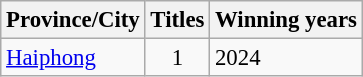<table class="wikitable sortable" style="font-size: 95%;">
<tr>
<th>Province/City</th>
<th>Titles</th>
<th>Winning years</th>
</tr>
<tr>
<td><a href='#'>Haiphong</a></td>
<td style="text-align:center;">1</td>
<td>2024</td>
</tr>
</table>
